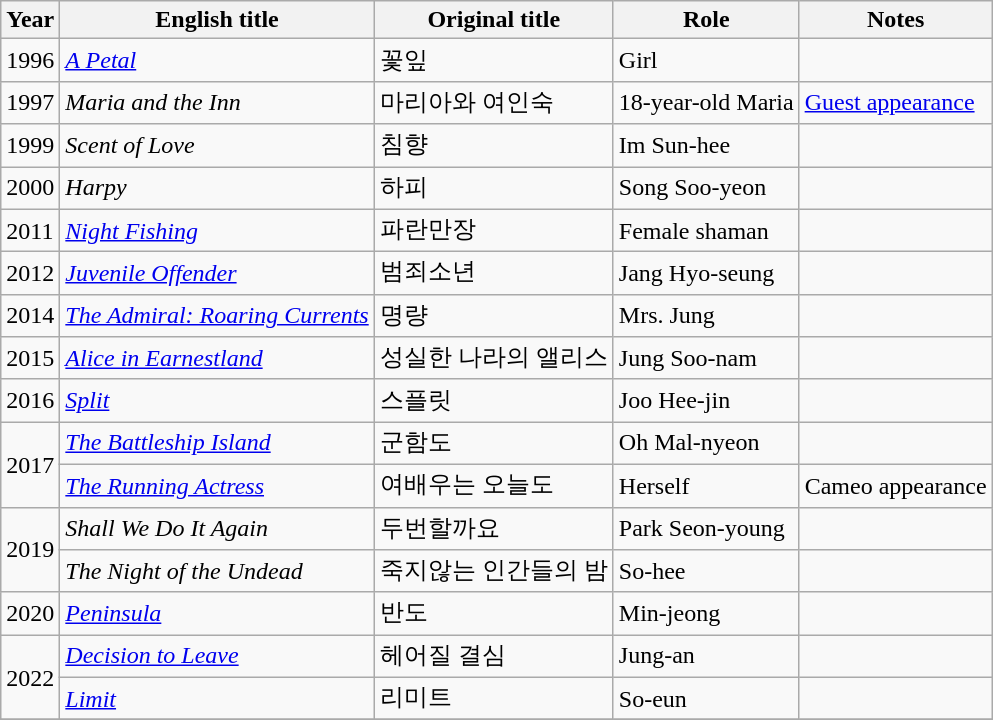<table class="wikitable sortable">
<tr>
<th>Year</th>
<th>English title</th>
<th>Original title</th>
<th>Role</th>
<th>Notes</th>
</tr>
<tr>
<td>1996</td>
<td><em><a href='#'>A Petal</a></em></td>
<td>꽃잎</td>
<td>Girl</td>
<td></td>
</tr>
<tr>
<td>1997</td>
<td><em>Maria and the Inn</em></td>
<td>마리아와 여인숙</td>
<td>18-year-old Maria</td>
<td><a href='#'>Guest appearance</a></td>
</tr>
<tr>
<td>1999</td>
<td><em>Scent of Love</em></td>
<td>침향</td>
<td>Im Sun-hee</td>
<td></td>
</tr>
<tr>
<td>2000</td>
<td><em>Harpy</em></td>
<td>하피</td>
<td>Song Soo-yeon</td>
<td></td>
</tr>
<tr>
<td>2011</td>
<td><em><a href='#'>Night Fishing</a></em></td>
<td>파란만장</td>
<td>Female shaman</td>
<td></td>
</tr>
<tr>
<td>2012</td>
<td><em><a href='#'>Juvenile Offender</a></em></td>
<td>범죄소년</td>
<td>Jang Hyo-seung</td>
<td></td>
</tr>
<tr>
<td>2014</td>
<td><em><a href='#'>The Admiral: Roaring Currents</a></em></td>
<td>명량</td>
<td>Mrs. Jung</td>
<td></td>
</tr>
<tr>
<td>2015</td>
<td><em><a href='#'>Alice in Earnestland</a></em></td>
<td>성실한 나라의 앨리스</td>
<td>Jung Soo-nam</td>
<td></td>
</tr>
<tr>
<td>2016</td>
<td><em><a href='#'>Split</a></em></td>
<td>스플릿</td>
<td>Joo Hee-jin</td>
<td></td>
</tr>
<tr>
<td rowspan="2">2017</td>
<td><em><a href='#'>The Battleship Island</a></em></td>
<td>군함도</td>
<td>Oh Mal-nyeon</td>
<td></td>
</tr>
<tr>
<td><em><a href='#'>The Running Actress</a></em></td>
<td>여배우는 오늘도</td>
<td>Herself</td>
<td>Cameo appearance</td>
</tr>
<tr>
<td rowspan="2">2019</td>
<td><em>Shall We Do It Again</em></td>
<td>두번할까요</td>
<td>Park Seon-young</td>
<td></td>
</tr>
<tr>
<td><em>The Night of the Undead</em></td>
<td>죽지않는 인간들의 밤</td>
<td>So-hee</td>
<td></td>
</tr>
<tr>
<td>2020</td>
<td><em><a href='#'>Peninsula</a></em></td>
<td>반도</td>
<td>Min-jeong</td>
<td></td>
</tr>
<tr>
<td rowspan="2">2022</td>
<td><em><a href='#'>Decision to Leave</a></em></td>
<td>헤어질 결심</td>
<td>Jung-an</td>
<td></td>
</tr>
<tr>
<td><em><a href='#'>Limit</a></em></td>
<td>리미트</td>
<td>So-eun</td>
<td></td>
</tr>
<tr>
</tr>
</table>
